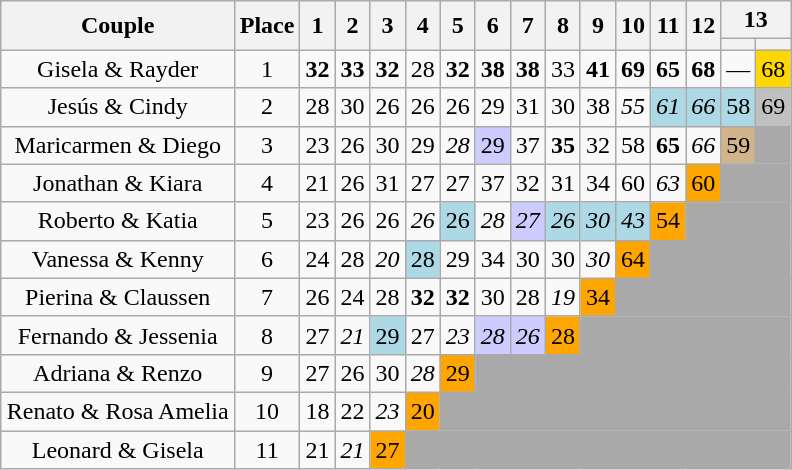<table class="wikitable sortable" style="margin:auto; text-align:center; white-space:nowrap; width:20%;">
<tr>
<th rowspan=2>Couple</th>
<th rowspan=2>Place</th>
<th rowspan=2>1</th>
<th rowspan=2>2</th>
<th rowspan=2>3</th>
<th rowspan=2>4</th>
<th rowspan=2>5</th>
<th rowspan=2>6</th>
<th rowspan=2>7</th>
<th rowspan=2>8</th>
<th rowspan=2>9</th>
<th rowspan=2>10</th>
<th rowspan=2>11</th>
<th rowspan=2>12</th>
<th colspan=2>13</th>
</tr>
<tr>
<th></th>
<th></th>
</tr>
<tr>
<td>Gisela & Rayder</td>
<td>1</td>
<td><span><strong>32</strong></span></td>
<td><span><strong>33</strong></span></td>
<td><span><strong>32</strong></span></td>
<td>28</td>
<td><span><strong>32</strong></span></td>
<td><span><strong>38</strong></span></td>
<td><span><strong>38</strong></span></td>
<td>33</td>
<td><span><strong>41</strong></span></td>
<td><span><strong>69</strong></span></td>
<td><span><strong>65</strong></span></td>
<td><span><strong>68</strong></span></td>
<td>—</td>
<td bgcolor=gold>68</td>
</tr>
<tr>
<td>Jesús & Cindy</td>
<td>2</td>
<td>28</td>
<td>30</td>
<td>26</td>
<td>26</td>
<td>26</td>
<td>29</td>
<td>31</td>
<td>30</td>
<td>38</td>
<td><span><em>55</em></span></td>
<td bgcolor=lightblue><span><em>61</em></span></td>
<td bgcolor=lightblue><span><em>66</em></span></td>
<td bgcolor=lightblue>58</td>
<td bgcolor=silver>69</td>
</tr>
<tr>
<td>Maricarmen & Diego</td>
<td>3</td>
<td>23</td>
<td>26</td>
<td>30</td>
<td>29</td>
<td><span><em>28</em></span></td>
<td bgcolor=#CCCCFF>29</td>
<td>37</td>
<td><span><strong>35</strong></span></td>
<td>32</td>
<td>58</td>
<td><span><strong>65</strong></span></td>
<td><span><em>66</em></span></td>
<td bgcolor=tan>59</td>
<td style="background:darkgray; text-align:center" colspan="1"></td>
</tr>
<tr>
<td>Jonathan & Kiara</td>
<td>4</td>
<td>21</td>
<td>26</td>
<td>31</td>
<td>27</td>
<td>27</td>
<td>37</td>
<td>32</td>
<td>31</td>
<td>34</td>
<td>60</td>
<td><span><em>63</em></span></td>
<td bgcolor=orange>60</td>
<td style="background:darkgray; text-align:center" colspan="2"></td>
</tr>
<tr>
<td>Roberto & Katia</td>
<td>5</td>
<td>23</td>
<td>26</td>
<td>26</td>
<td><span><em>26</em></span></td>
<td bgcolor=lightblue>26</td>
<td><span><em>28</em></span></td>
<td bgcolor=#CCCCFF><span><em>27</em></span></td>
<td bgcolor=lightblue><span><em>26</em></span></td>
<td bgcolor=lightblue><span><em>30</em></span></td>
<td bgcolor=lightblue><span><em>43</em></span></td>
<td bgcolor=orange>54</td>
<td style="background:darkgray; text-align:center" colspan="3"></td>
</tr>
<tr>
<td>Vanessa & Kenny</td>
<td>6</td>
<td>24</td>
<td>28</td>
<td><span><em>20</em></span></td>
<td bgcolor=lightblue>28</td>
<td>29</td>
<td>34</td>
<td>30</td>
<td>30</td>
<td><span><em>30</em></span></td>
<td bgcolor=orange>64</td>
<td style="background:darkgray; text-align:center" colspan="4"></td>
</tr>
<tr>
<td>Pierina & Claussen</td>
<td>7</td>
<td>26</td>
<td>24</td>
<td>28</td>
<td><span><strong>32</strong></span></td>
<td><span><strong>32</strong></span></td>
<td>30</td>
<td>28</td>
<td><span><em>19</em></span></td>
<td bgcolor=orange>34</td>
<td style="background:darkgray; text-align:center" colspan="5"></td>
</tr>
<tr>
<td>Fernando & Jessenia</td>
<td>8</td>
<td>27</td>
<td><span><em>21</em></span></td>
<td bgcolor=lightblue>29</td>
<td>27</td>
<td><span><em>23</em></span></td>
<td bgcolor=#CCCCFF><span><em>28</em></span></td>
<td bgcolor=#CCCCFF><span><em>26</em></span></td>
<td bgcolor=orange>28</td>
<td style="background:darkgray; text-align:center" colspan="6"></td>
</tr>
<tr>
<td>Adriana & Renzo</td>
<td>9</td>
<td>27</td>
<td>26</td>
<td>30</td>
<td><span><em>28</em></span></td>
<td bgcolor=orange>29</td>
<td style="background:darkgray; text-align:center" colspan="9"></td>
</tr>
<tr>
<td>Renato & Rosa Amelia</td>
<td>10</td>
<td>18</td>
<td>22</td>
<td><span><em>23</em></span></td>
<td bgcolor=orange>20</td>
<td style="background:darkgray; text-align:center" colspan="10"></td>
</tr>
<tr>
<td>Leonard & Gisela</td>
<td>11</td>
<td>21</td>
<td><span><em>21</em></span></td>
<td bgcolor=orange>27</td>
<td bgcolor=darkgray colspan="11"></td>
</tr>
</table>
